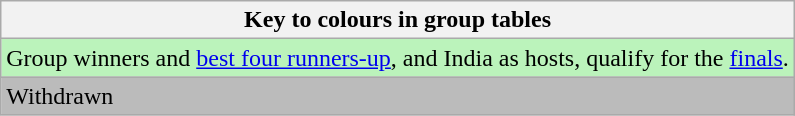<table class="wikitable">
<tr>
<th>Key to colours in group tables</th>
</tr>
<tr style="background-color:#BBF3BB;">
<td>Group winners and <a href='#'>best four runners-up</a>, and India as hosts, qualify for the <a href='#'>finals</a>.</td>
</tr>
<tr style="background-color:#BBBBBB;">
<td>Withdrawn</td>
</tr>
</table>
